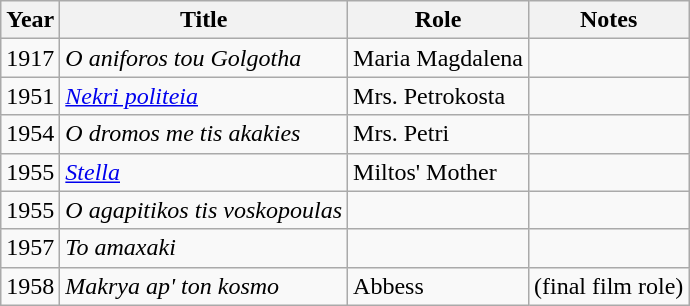<table class="wikitable">
<tr>
<th>Year</th>
<th>Title</th>
<th>Role</th>
<th>Notes</th>
</tr>
<tr>
<td>1917</td>
<td><em>O aniforos tou Golgotha</em></td>
<td>Maria Magdalena</td>
<td></td>
</tr>
<tr>
<td>1951</td>
<td><em><a href='#'>Nekri politeia</a></em></td>
<td>Mrs. Petrokosta</td>
<td></td>
</tr>
<tr>
<td>1954</td>
<td><em>O dromos me tis akakies</em></td>
<td>Mrs. Petri</td>
<td></td>
</tr>
<tr>
<td>1955</td>
<td><em><a href='#'>Stella</a></em></td>
<td>Miltos' Mother</td>
<td></td>
</tr>
<tr>
<td>1955</td>
<td><em>O agapitikos tis voskopoulas</em></td>
<td></td>
<td></td>
</tr>
<tr>
<td>1957</td>
<td><em>To amaxaki</em></td>
<td></td>
<td></td>
</tr>
<tr>
<td>1958</td>
<td><em>Makrya ap' ton kosmo</em></td>
<td>Abbess</td>
<td>(final film role)</td>
</tr>
</table>
